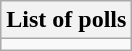<table class="wikitable collapsible collapsed">
<tr>
<th>List of polls</th>
</tr>
<tr>
<td></td>
</tr>
</table>
